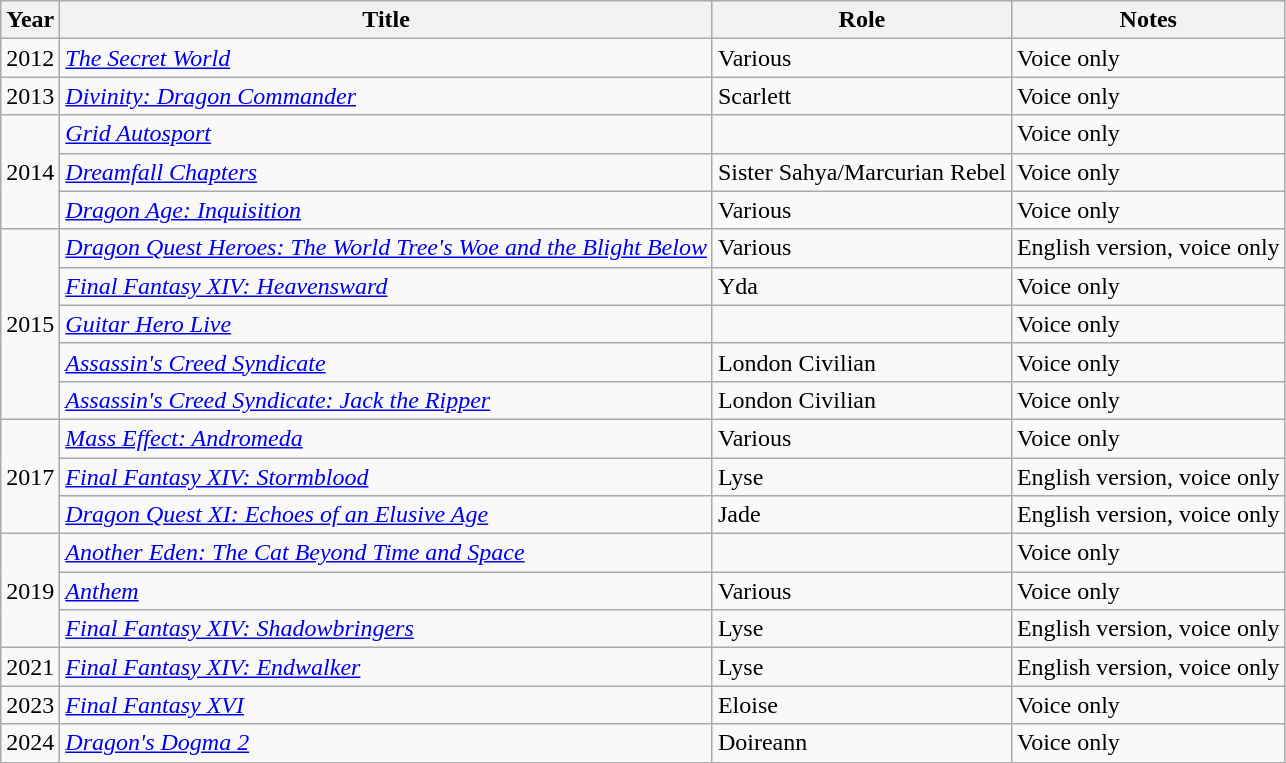<table class = "wikitable sortable">
<tr>
<th>Year</th>
<th>Title</th>
<th>Role</th>
<th>Notes</th>
</tr>
<tr>
<td>2012</td>
<td><em><a href='#'>The Secret World</a></em></td>
<td>Various</td>
<td>Voice only</td>
</tr>
<tr>
<td>2013</td>
<td><em><a href='#'>Divinity: Dragon Commander</a></em></td>
<td>Scarlett</td>
<td>Voice only</td>
</tr>
<tr>
<td rowspan="3">2014</td>
<td><em><a href='#'>Grid Autosport</a></em></td>
<td></td>
<td>Voice only</td>
</tr>
<tr>
<td><em><a href='#'>Dreamfall Chapters</a></em></td>
<td>Sister Sahya/Marcurian Rebel</td>
<td>Voice only</td>
</tr>
<tr>
<td><em><a href='#'>Dragon Age: Inquisition</a></em></td>
<td>Various</td>
<td>Voice only</td>
</tr>
<tr>
<td rowspan="5">2015</td>
<td><em><a href='#'>Dragon Quest Heroes: The World Tree's Woe and the Blight Below</a></em></td>
<td>Various</td>
<td>English version, voice only</td>
</tr>
<tr>
<td><em><a href='#'>Final Fantasy XIV: Heavensward</a></em></td>
<td>Yda</td>
<td>Voice only</td>
</tr>
<tr>
<td><em><a href='#'>Guitar Hero Live</a></em></td>
<td></td>
<td>Voice only</td>
</tr>
<tr>
<td><em><a href='#'>Assassin's Creed Syndicate</a></em></td>
<td>London Civilian</td>
<td>Voice only</td>
</tr>
<tr>
<td><em><a href='#'>Assassin's Creed Syndicate: Jack the Ripper</a></em></td>
<td>London Civilian</td>
<td>Voice only</td>
</tr>
<tr>
<td rowspan="3">2017</td>
<td><em><a href='#'>Mass Effect: Andromeda</a></em></td>
<td>Various</td>
<td>Voice only</td>
</tr>
<tr>
<td><em><a href='#'>Final Fantasy XIV: Stormblood</a></em></td>
<td>Lyse</td>
<td>English version, voice only</td>
</tr>
<tr>
<td><em><a href='#'>Dragon Quest XI: Echoes of an Elusive Age</a></em></td>
<td>Jade</td>
<td>English version, voice only</td>
</tr>
<tr>
<td rowspan="3">2019</td>
<td><em><a href='#'>Another Eden: The Cat Beyond Time and Space</a></em></td>
<td></td>
<td>Voice only</td>
</tr>
<tr>
<td><em><a href='#'>Anthem</a></em></td>
<td>Various</td>
<td>Voice only</td>
</tr>
<tr>
<td><em><a href='#'>Final Fantasy XIV: Shadowbringers</a></em></td>
<td>Lyse</td>
<td>English version, voice only</td>
</tr>
<tr>
<td>2021</td>
<td><em><a href='#'>Final Fantasy XIV: Endwalker</a></em></td>
<td>Lyse</td>
<td>English version, voice only</td>
</tr>
<tr>
<td>2023</td>
<td><em><a href='#'>Final Fantasy XVI</a></em></td>
<td>Eloise</td>
<td>Voice only</td>
</tr>
<tr>
<td>2024</td>
<td><em><a href='#'>Dragon's Dogma 2</a></em></td>
<td>Doireann</td>
<td>Voice only</td>
</tr>
</table>
